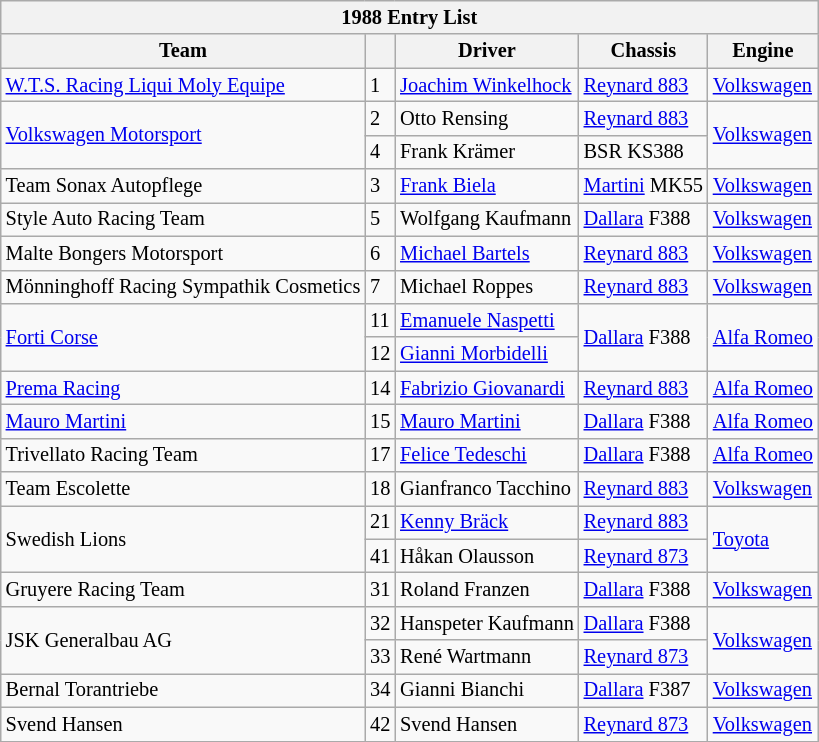<table class="wikitable" style="font-size: 85%;">
<tr>
<th colspan="6">1988 Entry List</th>
</tr>
<tr>
<th>Team</th>
<th></th>
<th>Driver</th>
<th>Chassis</th>
<th>Engine</th>
</tr>
<tr>
<td><a href='#'>W.T.S. Racing Liqui Moly Equipe</a></td>
<td>1</td>
<td> <a href='#'>Joachim Winkelhock</a></td>
<td><a href='#'>Reynard 883</a></td>
<td><a href='#'>Volkswagen</a></td>
</tr>
<tr>
<td rowspan=2><a href='#'>Volkswagen Motorsport</a></td>
<td>2</td>
<td> Otto Rensing</td>
<td><a href='#'>Reynard 883</a></td>
<td rowspan=2><a href='#'>Volkswagen</a></td>
</tr>
<tr>
<td>4</td>
<td> Frank Krämer</td>
<td>BSR KS388</td>
</tr>
<tr>
<td>Team Sonax Autopflege</td>
<td>3</td>
<td> <a href='#'>Frank Biela</a></td>
<td><a href='#'>Martini</a> MK55</td>
<td><a href='#'>Volkswagen</a></td>
</tr>
<tr>
<td>Style Auto Racing Team</td>
<td>5</td>
<td> Wolfgang Kaufmann</td>
<td><a href='#'>Dallara</a> F388</td>
<td><a href='#'>Volkswagen</a></td>
</tr>
<tr>
<td>Malte Bongers Motorsport</td>
<td>6</td>
<td> <a href='#'>Michael Bartels</a></td>
<td><a href='#'>Reynard 883</a></td>
<td><a href='#'>Volkswagen</a></td>
</tr>
<tr>
<td>Mönninghoff Racing Sympathik Cosmetics</td>
<td>7</td>
<td> Michael Roppes</td>
<td><a href='#'>Reynard 883</a></td>
<td><a href='#'>Volkswagen</a></td>
</tr>
<tr>
<td rowspan=2><a href='#'>Forti Corse</a></td>
<td>11</td>
<td> <a href='#'>Emanuele Naspetti</a></td>
<td rowspan="2"><a href='#'>Dallara</a> F388</td>
<td rowspan=2><a href='#'>Alfa Romeo</a></td>
</tr>
<tr>
<td>12</td>
<td> <a href='#'>Gianni Morbidelli</a></td>
</tr>
<tr>
<td><a href='#'>Prema Racing</a></td>
<td>14</td>
<td> <a href='#'>Fabrizio Giovanardi</a></td>
<td><a href='#'>Reynard 883</a></td>
<td><a href='#'>Alfa Romeo</a></td>
</tr>
<tr>
<td><a href='#'>Mauro Martini</a></td>
<td>15</td>
<td> <a href='#'>Mauro Martini</a></td>
<td><a href='#'>Dallara</a> F388</td>
<td><a href='#'>Alfa Romeo</a></td>
</tr>
<tr>
<td>Trivellato Racing Team</td>
<td>17</td>
<td> <a href='#'>Felice Tedeschi</a></td>
<td><a href='#'>Dallara</a> F388</td>
<td><a href='#'>Alfa Romeo</a></td>
</tr>
<tr>
<td>Team Escolette</td>
<td>18</td>
<td> Gianfranco Tacchino</td>
<td><a href='#'>Reynard 883</a></td>
<td><a href='#'>Volkswagen</a></td>
</tr>
<tr>
<td rowspan=2>Swedish Lions</td>
<td>21</td>
<td> <a href='#'>Kenny Bräck</a></td>
<td><a href='#'>Reynard 883</a></td>
<td rowspan=2><a href='#'>Toyota</a></td>
</tr>
<tr>
<td>41</td>
<td> Håkan Olausson</td>
<td><a href='#'>Reynard 873</a></td>
</tr>
<tr>
<td>Gruyere Racing Team</td>
<td>31</td>
<td> Roland Franzen</td>
<td><a href='#'>Dallara</a> F388</td>
<td><a href='#'>Volkswagen</a></td>
</tr>
<tr>
<td rowspan=2>JSK Generalbau AG</td>
<td>32</td>
<td> Hanspeter Kaufmann</td>
<td><a href='#'>Dallara</a> F388</td>
<td rowspan=2><a href='#'>Volkswagen</a></td>
</tr>
<tr>
<td>33</td>
<td> René Wartmann</td>
<td><a href='#'>Reynard 873</a></td>
</tr>
<tr>
<td>Bernal Torantriebe</td>
<td>34</td>
<td> Gianni Bianchi</td>
<td><a href='#'>Dallara</a> F387</td>
<td><a href='#'>Volkswagen</a></td>
</tr>
<tr>
<td>Svend Hansen</td>
<td>42</td>
<td> Svend Hansen</td>
<td><a href='#'>Reynard 873</a></td>
<td><a href='#'>Volkswagen</a></td>
</tr>
</table>
